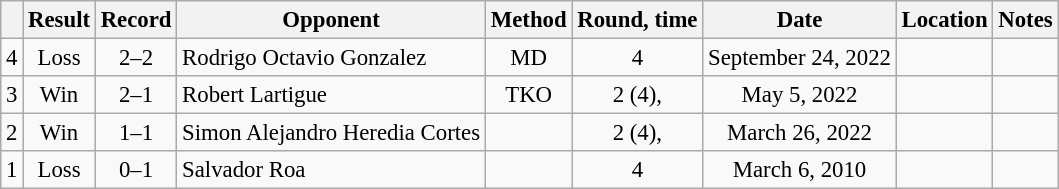<table class="wikitable" style="text-align:center; font-size:95%">
<tr>
<th></th>
<th>Result</th>
<th>Record</th>
<th>Opponent</th>
<th>Method</th>
<th>Round, time</th>
<th>Date</th>
<th>Location</th>
<th>Notes</th>
</tr>
<tr>
<td>4</td>
<td>Loss</td>
<td>2–2</td>
<td style="text-align:left;"> Rodrigo Octavio Gonzalez</td>
<td>MD</td>
<td>4</td>
<td>September 24, 2022</td>
<td align=left> </td>
<td></td>
</tr>
<tr>
<td>3</td>
<td>Win</td>
<td>2–1</td>
<td style="text-align:left;"> Robert Lartigue</td>
<td>TKO</td>
<td>2 (4), </td>
<td>May 5, 2022</td>
<td align=left> </td>
<td></td>
</tr>
<tr>
<td>2</td>
<td>Win</td>
<td>1–1</td>
<td style="text-align:left;"> Simon Alejandro Heredia Cortes</td>
<td></td>
<td>2 (4), </td>
<td>March 26, 2022</td>
<td align=left> </td>
<td></td>
</tr>
<tr>
<td>1</td>
<td>Loss</td>
<td>0–1</td>
<td style="text-align:left;"> Salvador Roa</td>
<td></td>
<td>4</td>
<td>March 6, 2010</td>
<td align=left> </td>
<td></td>
</tr>
</table>
